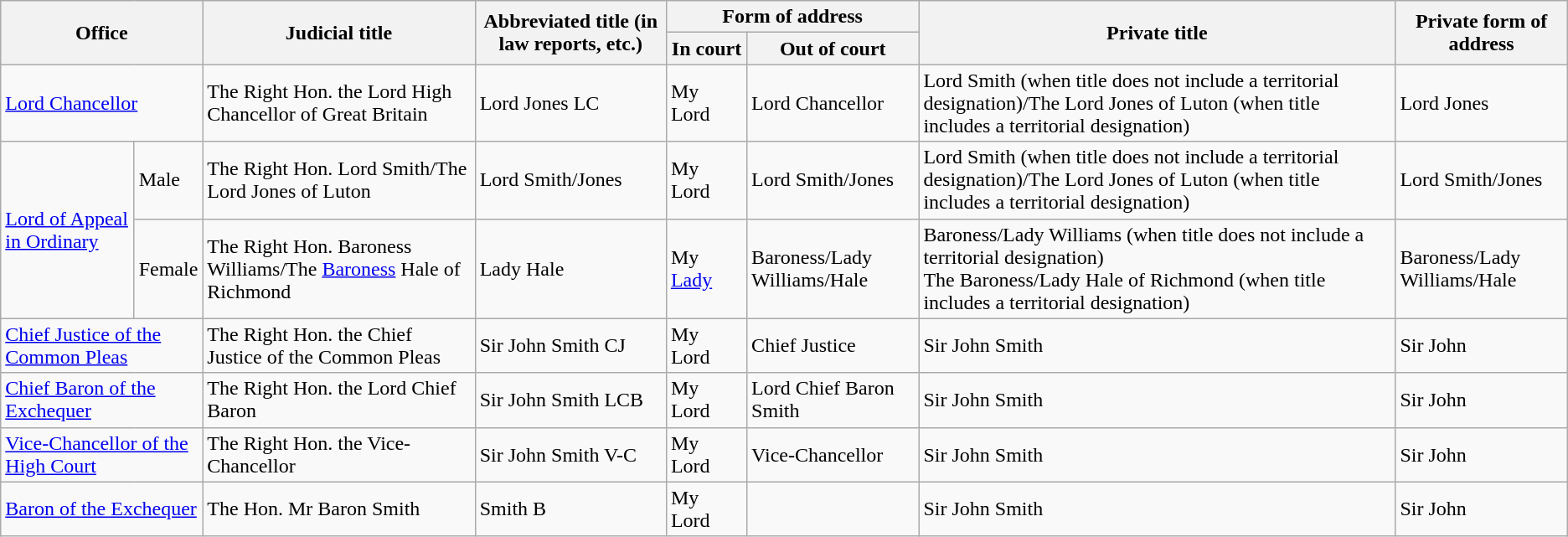<table class="wikitable">
<tr>
<th rowspan=2 colspan=2>Office</th>
<th rowspan=2>Judicial title</th>
<th rowspan=2>Abbreviated title (in law reports, etc.)</th>
<th colspan=2>Form of address</th>
<th rowspan=2>Private title</th>
<th rowspan=2>Private form of address</th>
</tr>
<tr>
<th nowrap>In court</th>
<th nowrap>Out of court</th>
</tr>
<tr>
<td colspan=2><a href='#'>Lord Chancellor</a></td>
<td>The Right Hon. the Lord High Chancellor of Great Britain</td>
<td>Lord Jones LC</td>
<td>My Lord</td>
<td>Lord Chancellor</td>
<td>Lord Smith (when title does not include a territorial designation)/The Lord Jones of Luton (when title includes a territorial designation)</td>
<td>Lord Jones</td>
</tr>
<tr>
<td rowspan=2><a href='#'>Lord of Appeal in Ordinary</a></td>
<td>Male</td>
<td>The Right Hon. Lord Smith/The Lord Jones of Luton</td>
<td>Lord Smith/Jones</td>
<td>My Lord</td>
<td>Lord Smith/Jones</td>
<td>Lord Smith (when title does not include a territorial designation)/The Lord Jones of Luton (when title includes a territorial designation)</td>
<td>Lord Smith/Jones</td>
</tr>
<tr>
<td>Female</td>
<td>The Right Hon. Baroness Williams/The <a href='#'>Baroness</a> Hale of Richmond</td>
<td>Lady Hale</td>
<td>My <a href='#'>Lady</a></td>
<td>Baroness/Lady Williams/Hale</td>
<td>Baroness/Lady Williams (when title does not include a territorial designation)<br>The Baroness/Lady Hale of Richmond (when title includes a territorial designation)</td>
<td>Baroness/Lady Williams/Hale</td>
</tr>
<tr>
<td colspan=2><a href='#'>Chief Justice of the Common Pleas</a></td>
<td>The Right Hon. the Chief Justice of the Common Pleas</td>
<td>Sir John Smith CJ</td>
<td>My Lord</td>
<td>Chief Justice</td>
<td>Sir John Smith</td>
<td>Sir John</td>
</tr>
<tr>
<td colspan=2><a href='#'>Chief Baron of the Exchequer</a></td>
<td>The Right Hon. the Lord Chief Baron</td>
<td>Sir John Smith LCB</td>
<td>My Lord</td>
<td>Lord Chief Baron Smith</td>
<td>Sir John Smith</td>
<td>Sir John</td>
</tr>
<tr>
<td colspan=2><a href='#'>Vice-Chancellor of the High Court</a></td>
<td>The Right Hon. the Vice-Chancellor</td>
<td>Sir John Smith V-C</td>
<td>My Lord</td>
<td>Vice-Chancellor</td>
<td>Sir John Smith</td>
<td>Sir John</td>
</tr>
<tr>
<td colspan=2><a href='#'>Baron of the Exchequer</a></td>
<td>The Hon. Mr Baron Smith</td>
<td>Smith B</td>
<td>My Lord</td>
<td></td>
<td>Sir John Smith</td>
<td>Sir John</td>
</tr>
</table>
